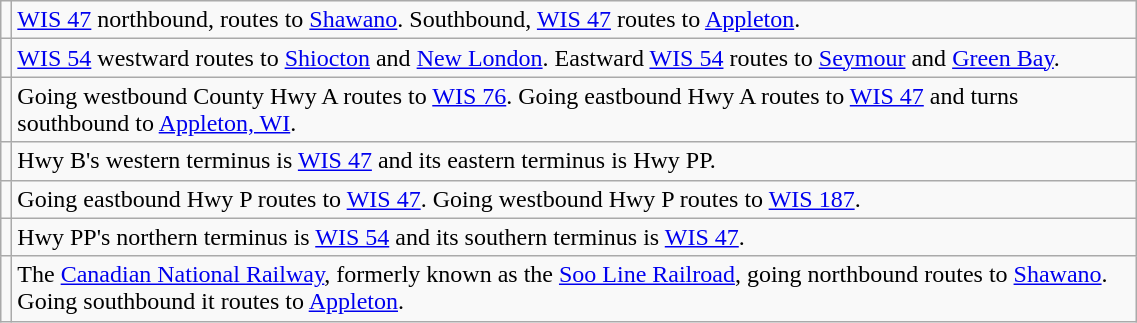<table class="wikitable" style="width:60%">
<tr>
<td></td>
<td><a href='#'>WIS 47</a> northbound, routes to <a href='#'>Shawano</a>.  Southbound, <a href='#'>WIS 47</a> routes to <a href='#'>Appleton</a>.</td>
</tr>
<tr>
<td></td>
<td><a href='#'>WIS 54</a> westward routes to <a href='#'>Shiocton</a> and <a href='#'>New London</a>. Eastward <a href='#'>WIS 54</a> routes to <a href='#'>Seymour</a> and <a href='#'>Green Bay</a>.</td>
</tr>
<tr>
<td></td>
<td>Going westbound County Hwy A routes to <a href='#'>WIS 76</a>. Going eastbound Hwy A routes to <a href='#'>WIS 47</a> and turns southbound to <a href='#'>Appleton, WI</a>.</td>
</tr>
<tr>
<td></td>
<td>Hwy B's western terminus is <a href='#'>WIS 47</a> and its eastern terminus is Hwy PP.</td>
</tr>
<tr>
<td></td>
<td>Going eastbound Hwy P routes to <a href='#'>WIS 47</a>. Going westbound Hwy P routes to <a href='#'>WIS 187</a>.</td>
</tr>
<tr>
<td></td>
<td>Hwy PP's northern terminus is <a href='#'>WIS 54</a> and its southern terminus is <a href='#'>WIS 47</a>.</td>
</tr>
<tr>
<td></td>
<td>The <a href='#'>Canadian National Railway</a>, formerly known as the <a href='#'>Soo Line Railroad</a>, going northbound routes to <a href='#'>Shawano</a>. Going southbound it routes to <a href='#'>Appleton</a>.</td>
</tr>
</table>
